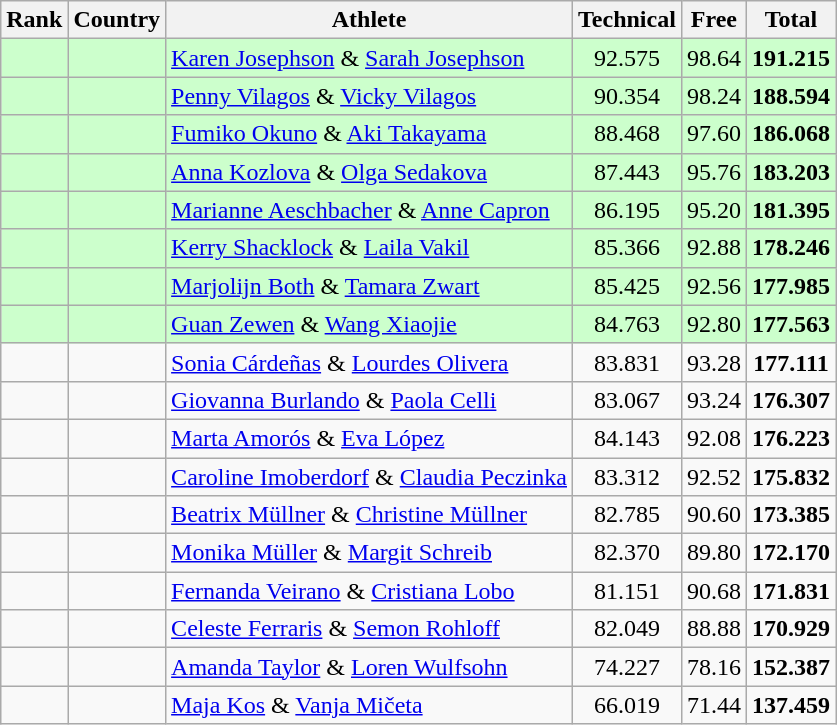<table class="wikitable sortable" style="text-align:center">
<tr>
<th>Rank</th>
<th>Country</th>
<th>Athlete</th>
<th>Technical</th>
<th>Free</th>
<th>Total</th>
</tr>
<tr bgcolor=ccffcc>
<td></td>
<td align=left></td>
<td align=left><a href='#'>Karen Josephson</a> & <a href='#'>Sarah Josephson</a></td>
<td>92.575</td>
<td>98.64</td>
<td><strong>191.215</strong></td>
</tr>
<tr bgcolor=ccffcc>
<td></td>
<td align=left></td>
<td align=left><a href='#'>Penny Vilagos</a> & <a href='#'>Vicky Vilagos</a></td>
<td>90.354</td>
<td>98.24</td>
<td><strong>188.594</strong></td>
</tr>
<tr bgcolor=ccffcc>
<td></td>
<td align=left></td>
<td align=left><a href='#'>Fumiko Okuno</a> & <a href='#'>Aki Takayama</a></td>
<td>88.468</td>
<td>97.60</td>
<td><strong>186.068</strong></td>
</tr>
<tr bgcolor=ccffcc>
<td></td>
<td align=left></td>
<td align=left><a href='#'>Anna Kozlova</a> & <a href='#'>Olga Sedakova</a></td>
<td>87.443</td>
<td>95.76</td>
<td><strong>183.203</strong></td>
</tr>
<tr bgcolor=ccffcc>
<td></td>
<td align=left></td>
<td align=left><a href='#'>Marianne Aeschbacher</a> & <a href='#'>Anne Capron</a></td>
<td>86.195</td>
<td>95.20</td>
<td><strong>181.395</strong></td>
</tr>
<tr bgcolor=ccffcc>
<td></td>
<td align=left></td>
<td align=left><a href='#'>Kerry Shacklock</a> & <a href='#'>Laila Vakil</a></td>
<td>85.366</td>
<td>92.88</td>
<td><strong>178.246</strong></td>
</tr>
<tr bgcolor=ccffcc>
<td></td>
<td align=left></td>
<td align=left><a href='#'>Marjolijn Both</a> & <a href='#'>Tamara Zwart</a></td>
<td>85.425</td>
<td>92.56</td>
<td><strong>177.985</strong></td>
</tr>
<tr bgcolor=ccffcc>
<td></td>
<td align=left></td>
<td align=left><a href='#'>Guan Zewen</a> & <a href='#'>Wang Xiaojie</a></td>
<td>84.763</td>
<td>92.80</td>
<td><strong>177.563</strong></td>
</tr>
<tr>
<td></td>
<td align=left></td>
<td align=left><a href='#'>Sonia Cárdeñas</a> & <a href='#'>Lourdes Olivera</a></td>
<td>83.831</td>
<td>93.28</td>
<td><strong>177.111</strong></td>
</tr>
<tr>
<td></td>
<td align=left></td>
<td align=left><a href='#'>Giovanna Burlando</a> & <a href='#'>Paola Celli</a></td>
<td>83.067</td>
<td>93.24</td>
<td><strong>176.307</strong></td>
</tr>
<tr>
<td></td>
<td align=left></td>
<td align=left><a href='#'>Marta Amorós</a> & <a href='#'>Eva López</a></td>
<td>84.143</td>
<td>92.08</td>
<td><strong>176.223</strong></td>
</tr>
<tr>
<td></td>
<td align=left></td>
<td align=left><a href='#'>Caroline Imoberdorf</a> & <a href='#'>Claudia Peczinka</a></td>
<td>83.312</td>
<td>92.52</td>
<td><strong>175.832</strong></td>
</tr>
<tr>
<td></td>
<td align=left></td>
<td align=left><a href='#'>Beatrix Müllner</a> & <a href='#'>Christine Müllner</a></td>
<td>82.785</td>
<td>90.60</td>
<td><strong>173.385</strong></td>
</tr>
<tr>
<td></td>
<td align=left></td>
<td align=left><a href='#'>Monika Müller</a> & <a href='#'>Margit Schreib</a></td>
<td>82.370</td>
<td>89.80</td>
<td><strong>172.170</strong></td>
</tr>
<tr>
<td></td>
<td align=left></td>
<td align=left><a href='#'>Fernanda Veirano</a> & <a href='#'>Cristiana Lobo</a></td>
<td>81.151</td>
<td>90.68</td>
<td><strong>171.831</strong></td>
</tr>
<tr>
<td></td>
<td align=left></td>
<td align=left><a href='#'>Celeste Ferraris</a> & <a href='#'>Semon Rohloff</a></td>
<td>82.049</td>
<td>88.88</td>
<td><strong>170.929</strong></td>
</tr>
<tr>
<td></td>
<td align=left></td>
<td align=left><a href='#'>Amanda Taylor</a> & <a href='#'>Loren Wulfsohn</a></td>
<td>74.227</td>
<td>78.16</td>
<td><strong>152.387</strong></td>
</tr>
<tr>
<td></td>
<td align=left></td>
<td align=left><a href='#'>Maja Kos</a> & <a href='#'>Vanja Mičeta</a></td>
<td>66.019</td>
<td>71.44</td>
<td><strong>137.459</strong></td>
</tr>
</table>
